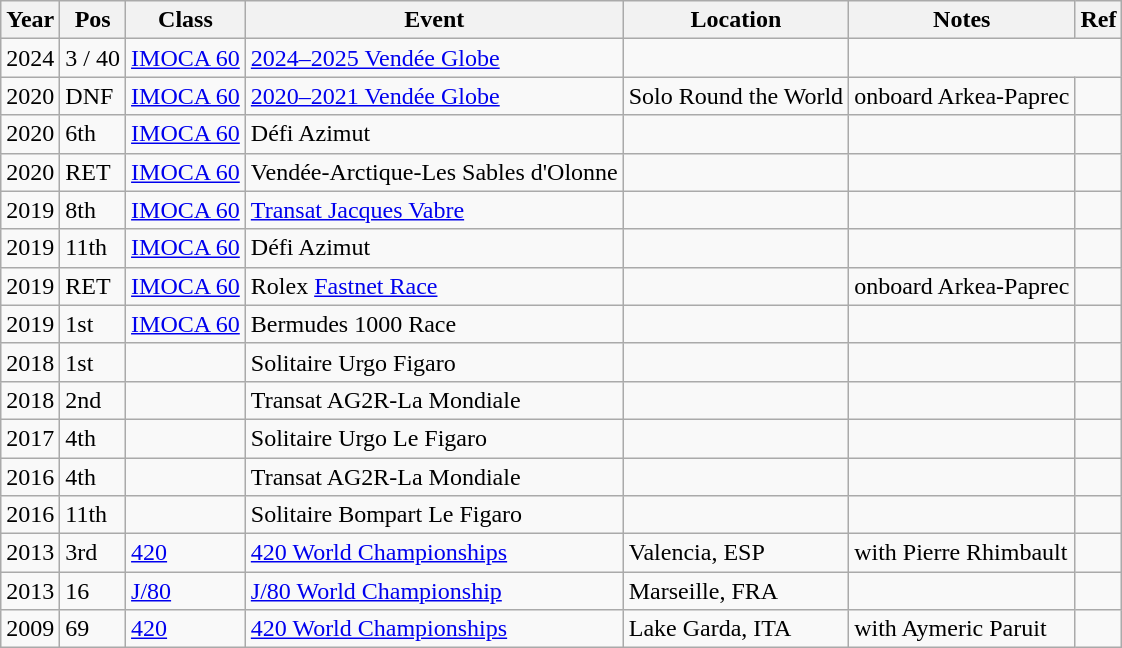<table class="wikitable sortable " border="1">
<tr>
<th>Year</th>
<th>Pos</th>
<th>Class</th>
<th>Event</th>
<th>Location</th>
<th>Notes</th>
<th>Ref</th>
</tr>
<tr>
<td>2024</td>
<td>3 / 40</td>
<td><a href='#'>IMOCA 60</a></td>
<td><a href='#'>2024–2025 Vendée Globe</a></td>
<td></td>
</tr>
<tr>
<td>2020</td>
<td>DNF</td>
<td><a href='#'>IMOCA 60</a></td>
<td><a href='#'>2020–2021 Vendée Globe</a></td>
<td>Solo Round the World</td>
<td>onboard Arkea-Paprec</td>
<td></td>
</tr>
<tr>
<td>2020</td>
<td>6th</td>
<td><a href='#'>IMOCA 60</a></td>
<td>Défi Azimut</td>
<td></td>
<td></td>
<td></td>
</tr>
<tr>
<td>2020</td>
<td>RET</td>
<td><a href='#'>IMOCA 60</a></td>
<td>Vendée-Arctique-Les Sables d'Olonne</td>
<td></td>
<td></td>
<td></td>
</tr>
<tr>
<td>2019</td>
<td>8th</td>
<td><a href='#'>IMOCA 60</a></td>
<td><a href='#'>Transat Jacques Vabre</a></td>
<td></td>
<td></td>
<td></td>
</tr>
<tr>
<td>2019</td>
<td>11th</td>
<td><a href='#'>IMOCA 60</a></td>
<td>Défi Azimut</td>
<td></td>
<td></td>
<td></td>
</tr>
<tr>
<td>2019</td>
<td>RET</td>
<td><a href='#'>IMOCA 60</a></td>
<td>Rolex <a href='#'>Fastnet Race</a></td>
<td></td>
<td>onboard Arkea-Paprec</td>
<td></td>
</tr>
<tr>
<td>2019</td>
<td>1st</td>
<td><a href='#'>IMOCA 60</a></td>
<td>Bermudes 1000 Race</td>
<td></td>
<td></td>
<td></td>
</tr>
<tr>
<td>2018</td>
<td>1st</td>
<td></td>
<td>Solitaire Urgo Figaro</td>
<td></td>
<td></td>
<td></td>
</tr>
<tr>
<td>2018</td>
<td>2nd</td>
<td></td>
<td>Transat AG2R-La Mondiale</td>
<td></td>
<td></td>
<td></td>
</tr>
<tr>
<td>2017</td>
<td>4th</td>
<td></td>
<td>Solitaire Urgo Le Figaro</td>
<td></td>
<td></td>
<td></td>
</tr>
<tr>
<td>2016</td>
<td>4th</td>
<td></td>
<td>Transat AG2R-La Mondiale</td>
<td></td>
<td></td>
<td></td>
</tr>
<tr>
<td>2016</td>
<td>11th</td>
<td></td>
<td>Solitaire Bompart Le Figaro</td>
<td></td>
<td></td>
<td></td>
</tr>
<tr>
<td>2013</td>
<td>3rd</td>
<td><a href='#'>420</a></td>
<td><a href='#'>420 World Championships</a></td>
<td>Valencia, ESP</td>
<td>with Pierre Rhimbault</td>
<td></td>
</tr>
<tr>
<td>2013</td>
<td>16</td>
<td><a href='#'>J/80</a></td>
<td><a href='#'>J/80 World Championship</a></td>
<td>Marseille, FRA</td>
<td></td>
<td></td>
</tr>
<tr>
<td>2009</td>
<td>69</td>
<td><a href='#'>420</a></td>
<td><a href='#'>420 World Championships</a></td>
<td>Lake Garda, ITA</td>
<td>with Aymeric Paruit</td>
<td></td>
</tr>
</table>
